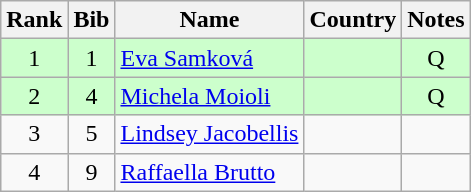<table class="wikitable" style="text-align:center;">
<tr>
<th>Rank</th>
<th>Bib</th>
<th>Name</th>
<th>Country</th>
<th>Notes</th>
</tr>
<tr bgcolor=ccffcc>
<td>1</td>
<td>1</td>
<td align=left><a href='#'>Eva Samková</a></td>
<td align=left></td>
<td>Q</td>
</tr>
<tr bgcolor=ccffcc>
<td>2</td>
<td>4</td>
<td align=left><a href='#'>Michela Moioli</a></td>
<td align=left></td>
<td>Q</td>
</tr>
<tr>
<td>3</td>
<td>5</td>
<td align=left><a href='#'>Lindsey Jacobellis</a></td>
<td align=left></td>
<td></td>
</tr>
<tr>
<td>4</td>
<td>9</td>
<td align=left><a href='#'>Raffaella Brutto</a></td>
<td align=left></td>
<td></td>
</tr>
</table>
